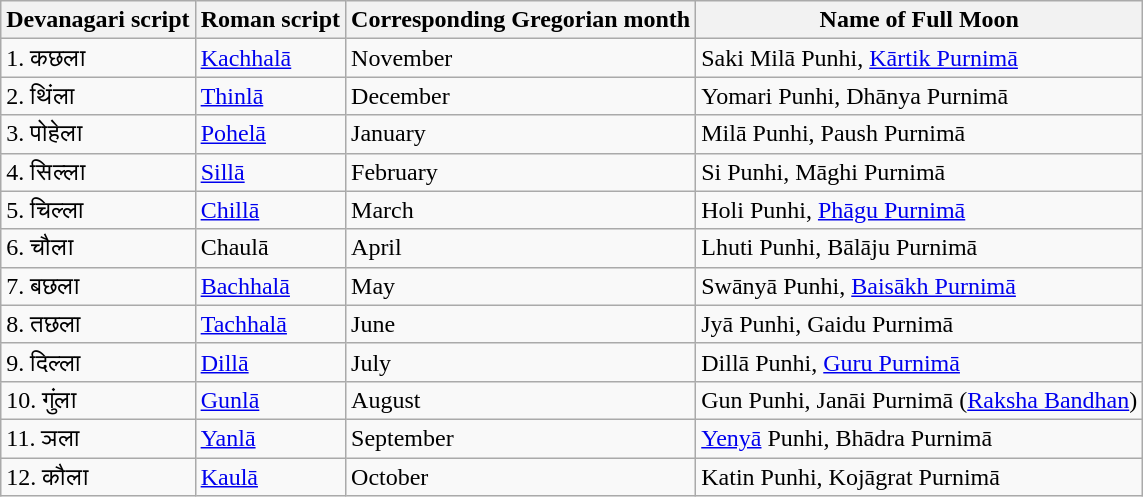<table class="wikitable" align=center>
<tr>
<th>Devanagari script</th>
<th>Roman script</th>
<th>Corresponding Gregorian month</th>
<th>Name of Full Moon</th>
</tr>
<tr>
<td>1. कछला</td>
<td><a href='#'>Kachhalā</a></td>
<td>November</td>
<td>Saki Milā Punhi, <a href='#'>Kārtik Purnimā</a></td>
</tr>
<tr>
<td>2. थिंला</td>
<td><a href='#'>Thinlā</a></td>
<td>December</td>
<td>Yomari Punhi, Dhānya Purnimā</td>
</tr>
<tr>
<td>3. पोहेला</td>
<td><a href='#'>Pohelā</a></td>
<td>January</td>
<td>Milā Punhi, Paush Purnimā</td>
</tr>
<tr>
<td>4. सिल्ला</td>
<td><a href='#'>Sillā</a></td>
<td>February</td>
<td>Si Punhi, Māghi Purnimā</td>
</tr>
<tr>
<td>5. चिल्ला</td>
<td><a href='#'>Chillā</a></td>
<td>March</td>
<td>Holi Punhi, <a href='#'>Phāgu Purnimā</a></td>
</tr>
<tr>
<td>6. चौला</td>
<td>Chaulā</td>
<td>April</td>
<td>Lhuti Punhi, Bālāju Purnimā</td>
</tr>
<tr>
<td>7. बछला</td>
<td><a href='#'>Bachhalā</a></td>
<td>May</td>
<td>Swānyā Punhi, <a href='#'>Baisākh Purnimā</a></td>
</tr>
<tr>
<td>8. तछला</td>
<td><a href='#'>Tachhalā</a></td>
<td>June</td>
<td>Jyā Punhi, Gaidu Purnimā</td>
</tr>
<tr>
<td>9. दिल्ला</td>
<td><a href='#'>Dillā</a></td>
<td>July</td>
<td>Dillā Punhi, <a href='#'>Guru Purnimā</a></td>
</tr>
<tr>
<td>10. गुंला</td>
<td><a href='#'>Gunlā</a></td>
<td>August</td>
<td>Gun Punhi, Janāi Purnimā (<a href='#'>Raksha Bandhan</a>)</td>
</tr>
<tr>
<td>11. ञला</td>
<td><a href='#'>Yanlā</a></td>
<td>September</td>
<td><a href='#'>Yenyā</a> Punhi, Bhādra Purnimā</td>
</tr>
<tr>
<td>12. कौला</td>
<td><a href='#'>Kaulā</a></td>
<td>October</td>
<td>Katin Punhi, Kojāgrat Purnimā</td>
</tr>
</table>
